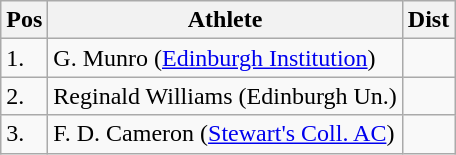<table class="wikitable">
<tr>
<th>Pos</th>
<th>Athlete</th>
<th>Dist</th>
</tr>
<tr>
<td>1.</td>
<td>G. Munro (<a href='#'>Edinburgh Institution</a>)</td>
<td></td>
</tr>
<tr>
<td>2.</td>
<td>Reginald Williams (Edinburgh Un.)</td>
<td></td>
</tr>
<tr>
<td>3.</td>
<td>F. D. Cameron (<a href='#'>Stewart's Coll. AC</a>)</td>
<td></td>
</tr>
</table>
